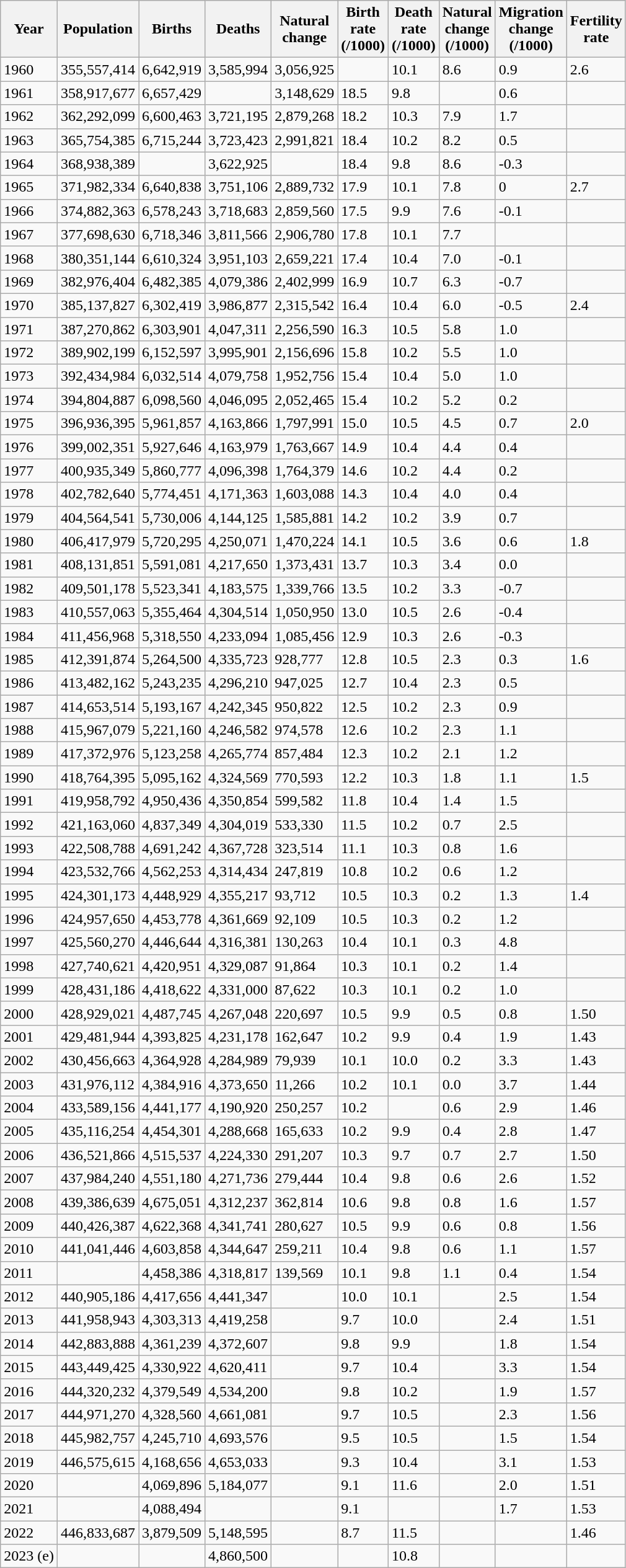<table class="wikitable sortable sort-under sticky-header" >
<tr>
<th>Year</th>
<th>Population</th>
<th>Births</th>
<th>Deaths</th>
<th>Natural<br>change</th>
<th>Birth<br>rate<br>(/1000)</th>
<th>Death<br>rate<br>(/1000)</th>
<th>Natural<br>change<br>(/1000)</th>
<th>Migration<br>change<br>(/1000)</th>
<th>Fertility<br>rate</th>
</tr>
<tr>
<td>1960</td>
<td>355,557,414</td>
<td>6,642,919</td>
<td>3,585,994</td>
<td>3,056,925</td>
<td></td>
<td>10.1</td>
<td>8.6</td>
<td>0.9</td>
<td>2.6</td>
</tr>
<tr>
<td>1961</td>
<td>358,917,677</td>
<td>6,657,429</td>
<td></td>
<td>3,148,629</td>
<td>18.5</td>
<td>9.8</td>
<td></td>
<td>0.6</td>
<td></td>
</tr>
<tr>
<td>1962</td>
<td>362,292,099</td>
<td>6,600,463</td>
<td>3,721,195</td>
<td>2,879,268</td>
<td>18.2</td>
<td>10.3</td>
<td>7.9</td>
<td>1.7</td>
<td></td>
</tr>
<tr>
<td>1963</td>
<td>365,754,385</td>
<td>6,715,244</td>
<td>3,723,423</td>
<td>2,991,821</td>
<td>18.4</td>
<td>10.2</td>
<td>8.2</td>
<td>0.5</td>
<td></td>
</tr>
<tr>
<td>1964</td>
<td>368,938,389</td>
<td></td>
<td>3,622,925</td>
<td></td>
<td>18.4</td>
<td>9.8</td>
<td>8.6</td>
<td>-0.3</td>
<td></td>
</tr>
<tr>
<td>1965</td>
<td>371,982,334</td>
<td>6,640,838</td>
<td>3,751,106</td>
<td>2,889,732</td>
<td>17.9</td>
<td>10.1</td>
<td>7.8</td>
<td>0</td>
<td>2.7</td>
</tr>
<tr>
<td>1966</td>
<td>374,882,363</td>
<td>6,578,243</td>
<td>3,718,683</td>
<td>2,859,560</td>
<td>17.5</td>
<td>9.9</td>
<td>7.6</td>
<td>-0.1</td>
<td></td>
</tr>
<tr>
<td>1967</td>
<td>377,698,630</td>
<td>6,718,346</td>
<td>3,811,566</td>
<td>2,906,780</td>
<td>17.8</td>
<td>10.1</td>
<td>7.7</td>
<td></td>
<td></td>
</tr>
<tr>
<td>1968</td>
<td>380,351,144</td>
<td>6,610,324</td>
<td>3,951,103</td>
<td>2,659,221</td>
<td>17.4</td>
<td>10.4</td>
<td>7.0</td>
<td>-0.1</td>
<td></td>
</tr>
<tr>
<td>1969</td>
<td>382,976,404</td>
<td>6,482,385</td>
<td>4,079,386</td>
<td>2,402,999</td>
<td>16.9</td>
<td>10.7</td>
<td>6.3</td>
<td>-0.7</td>
<td></td>
</tr>
<tr>
<td>1970</td>
<td>385,137,827</td>
<td>6,302,419</td>
<td>3,986,877</td>
<td>2,315,542</td>
<td>16.4</td>
<td>10.4</td>
<td>6.0</td>
<td>-0.5</td>
<td>2.4</td>
</tr>
<tr>
<td>1971</td>
<td>387,270,862</td>
<td>6,303,901</td>
<td>4,047,311</td>
<td>2,256,590</td>
<td>16.3</td>
<td>10.5</td>
<td>5.8</td>
<td>1.0</td>
<td></td>
</tr>
<tr>
<td>1972</td>
<td>389,902,199</td>
<td>6,152,597</td>
<td>3,995,901</td>
<td>2,156,696</td>
<td>15.8</td>
<td>10.2</td>
<td>5.5</td>
<td>1.0</td>
<td></td>
</tr>
<tr>
<td>1973</td>
<td>392,434,984</td>
<td>6,032,514</td>
<td>4,079,758</td>
<td>1,952,756</td>
<td>15.4</td>
<td>10.4</td>
<td>5.0</td>
<td>1.0</td>
<td></td>
</tr>
<tr>
<td>1974</td>
<td>394,804,887</td>
<td>6,098,560</td>
<td>4,046,095</td>
<td>2,052,465</td>
<td>15.4</td>
<td>10.2</td>
<td>5.2</td>
<td>0.2</td>
<td></td>
</tr>
<tr>
<td>1975</td>
<td>396,936,395</td>
<td>5,961,857</td>
<td>4,163,866</td>
<td>1,797,991</td>
<td>15.0</td>
<td>10.5</td>
<td>4.5</td>
<td>0.7</td>
<td>2.0</td>
</tr>
<tr>
<td>1976</td>
<td>399,002,351</td>
<td>5,927,646</td>
<td>4,163,979</td>
<td>1,763,667</td>
<td>14.9</td>
<td>10.4</td>
<td>4.4</td>
<td>0.4</td>
<td></td>
</tr>
<tr>
<td>1977</td>
<td>400,935,349</td>
<td>5,860,777</td>
<td>4,096,398</td>
<td>1,764,379</td>
<td>14.6</td>
<td>10.2</td>
<td>4.4</td>
<td>0.2</td>
<td></td>
</tr>
<tr>
<td>1978</td>
<td>402,782,640</td>
<td>5,774,451</td>
<td>4,171,363</td>
<td>1,603,088</td>
<td>14.3</td>
<td>10.4</td>
<td>4.0</td>
<td>0.4</td>
<td></td>
</tr>
<tr>
<td>1979</td>
<td>404,564,541</td>
<td>5,730,006</td>
<td>4,144,125</td>
<td>1,585,881</td>
<td>14.2</td>
<td>10.2</td>
<td>3.9</td>
<td>0.7</td>
<td></td>
</tr>
<tr>
<td>1980</td>
<td>406,417,979</td>
<td>5,720,295</td>
<td>4,250,071</td>
<td>1,470,224</td>
<td>14.1</td>
<td>10.5</td>
<td>3.6</td>
<td>0.6</td>
<td>1.8</td>
</tr>
<tr>
<td>1981</td>
<td>408,131,851</td>
<td>5,591,081</td>
<td>4,217,650</td>
<td>1,373,431</td>
<td>13.7</td>
<td>10.3</td>
<td>3.4</td>
<td>0.0</td>
<td></td>
</tr>
<tr>
<td>1982</td>
<td>409,501,178</td>
<td>5,523,341</td>
<td>4,183,575</td>
<td>1,339,766</td>
<td>13.5</td>
<td>10.2</td>
<td>3.3</td>
<td>-0.7</td>
<td></td>
</tr>
<tr>
<td>1983</td>
<td>410,557,063</td>
<td>5,355,464</td>
<td>4,304,514</td>
<td>1,050,950</td>
<td>13.0</td>
<td>10.5</td>
<td>2.6</td>
<td>-0.4</td>
<td></td>
</tr>
<tr>
<td>1984</td>
<td>411,456,968</td>
<td>5,318,550</td>
<td>4,233,094</td>
<td>1,085,456</td>
<td>12.9</td>
<td>10.3</td>
<td>2.6</td>
<td>-0.3</td>
<td></td>
</tr>
<tr>
<td>1985</td>
<td>412,391,874</td>
<td>5,264,500</td>
<td>4,335,723</td>
<td>928,777</td>
<td>12.8</td>
<td>10.5</td>
<td>2.3</td>
<td>0.3</td>
<td>1.6</td>
</tr>
<tr>
<td>1986</td>
<td>413,482,162</td>
<td>5,243,235</td>
<td>4,296,210</td>
<td>947,025</td>
<td>12.7</td>
<td>10.4</td>
<td>2.3</td>
<td>0.5</td>
<td></td>
</tr>
<tr>
<td>1987</td>
<td>414,653,514</td>
<td>5,193,167</td>
<td>4,242,345</td>
<td>950,822</td>
<td>12.5</td>
<td>10.2</td>
<td>2.3</td>
<td>0.9</td>
<td></td>
</tr>
<tr>
<td>1988</td>
<td>415,967,079</td>
<td>5,221,160</td>
<td>4,246,582</td>
<td>974,578</td>
<td>12.6</td>
<td>10.2</td>
<td>2.3</td>
<td>1.1</td>
<td></td>
</tr>
<tr>
<td>1989</td>
<td>417,372,976</td>
<td>5,123,258</td>
<td>4,265,774</td>
<td>857,484</td>
<td>12.3</td>
<td>10.2</td>
<td>2.1</td>
<td>1.2</td>
<td></td>
</tr>
<tr>
<td>1990</td>
<td>418,764,395</td>
<td>5,095,162</td>
<td>4,324,569</td>
<td>770,593</td>
<td>12.2</td>
<td>10.3</td>
<td>1.8</td>
<td>1.1</td>
<td>1.5</td>
</tr>
<tr>
<td>1991</td>
<td>419,958,792</td>
<td>4,950,436</td>
<td>4,350,854</td>
<td>599,582</td>
<td>11.8</td>
<td>10.4</td>
<td>1.4</td>
<td>1.5</td>
<td></td>
</tr>
<tr>
<td>1992</td>
<td>421,163,060</td>
<td>4,837,349</td>
<td>4,304,019</td>
<td>533,330</td>
<td>11.5</td>
<td>10.2</td>
<td>0.7</td>
<td>2.5</td>
<td></td>
</tr>
<tr>
<td>1993</td>
<td>422,508,788</td>
<td>4,691,242</td>
<td>4,367,728</td>
<td>323,514</td>
<td>11.1</td>
<td>10.3</td>
<td>0.8</td>
<td>1.6</td>
<td></td>
</tr>
<tr>
<td>1994</td>
<td>423,532,766</td>
<td>4,562,253</td>
<td>4,314,434</td>
<td>247,819</td>
<td>10.8</td>
<td>10.2</td>
<td>0.6</td>
<td>1.2</td>
<td></td>
</tr>
<tr>
<td>1995</td>
<td>424,301,173</td>
<td>4,448,929</td>
<td>4,355,217</td>
<td>93,712</td>
<td>10.5</td>
<td>10.3</td>
<td>0.2</td>
<td>1.3</td>
<td>1.4</td>
</tr>
<tr>
<td>1996</td>
<td>424,957,650</td>
<td>4,453,778</td>
<td>4,361,669</td>
<td>92,109</td>
<td>10.5</td>
<td>10.3</td>
<td>0.2</td>
<td>1.2</td>
<td></td>
</tr>
<tr>
<td>1997</td>
<td>425,560,270</td>
<td>4,446,644</td>
<td>4,316,381</td>
<td>130,263</td>
<td>10.4</td>
<td>10.1</td>
<td>0.3</td>
<td>4.8</td>
<td></td>
</tr>
<tr>
<td>1998</td>
<td>427,740,621</td>
<td>4,420,951</td>
<td>4,329,087</td>
<td>91,864</td>
<td>10.3</td>
<td>10.1</td>
<td>0.2</td>
<td>1.4</td>
<td></td>
</tr>
<tr>
<td>1999</td>
<td>428,431,186</td>
<td>4,418,622</td>
<td>4,331,000</td>
<td>87,622</td>
<td>10.3</td>
<td>10.1</td>
<td>0.2</td>
<td>1.0</td>
<td></td>
</tr>
<tr>
<td>2000</td>
<td>428,929,021</td>
<td>4,487,745</td>
<td>4,267,048</td>
<td>220,697</td>
<td>10.5</td>
<td>9.9</td>
<td>0.5</td>
<td>0.8</td>
<td>1.50</td>
</tr>
<tr>
<td>2001</td>
<td>429,481,944</td>
<td>4,393,825</td>
<td>4,231,178</td>
<td>162,647</td>
<td>10.2</td>
<td>9.9</td>
<td>0.4</td>
<td>1.9</td>
<td>1.43</td>
</tr>
<tr>
<td>2002</td>
<td>430,456,663</td>
<td>4,364,928</td>
<td>4,284,989</td>
<td>79,939</td>
<td>10.1</td>
<td>10.0</td>
<td>0.2</td>
<td>3.3</td>
<td>1.43</td>
</tr>
<tr>
<td>2003</td>
<td>431,976,112</td>
<td>4,384,916</td>
<td>4,373,650</td>
<td>11,266</td>
<td>10.2</td>
<td>10.1</td>
<td>0.0</td>
<td>3.7</td>
<td>1.44</td>
</tr>
<tr>
<td>2004</td>
<td>433,589,156</td>
<td>4,441,177</td>
<td>4,190,920</td>
<td>250,257</td>
<td>10.2</td>
<td></td>
<td>0.6</td>
<td>2.9</td>
<td>1.46</td>
</tr>
<tr>
<td>2005</td>
<td>435,116,254</td>
<td>4,454,301</td>
<td>4,288,668</td>
<td>165,633</td>
<td>10.2</td>
<td>9.9</td>
<td>0.4</td>
<td>2.8</td>
<td>1.47</td>
</tr>
<tr>
<td>2006</td>
<td>436,521,866</td>
<td>4,515,537</td>
<td>4,224,330</td>
<td>291,207</td>
<td>10.3</td>
<td>9.7</td>
<td>0.7</td>
<td>2.7</td>
<td>1.50</td>
</tr>
<tr>
<td>2007</td>
<td>437,984,240</td>
<td>4,551,180</td>
<td>4,271,736</td>
<td>279,444</td>
<td>10.4</td>
<td>9.8</td>
<td>0.6</td>
<td>2.6</td>
<td>1.52</td>
</tr>
<tr>
<td>2008</td>
<td>439,386,639</td>
<td>4,675,051</td>
<td>4,312,237</td>
<td>362,814</td>
<td>10.6</td>
<td>9.8</td>
<td>0.8</td>
<td>1.6</td>
<td>1.57</td>
</tr>
<tr>
<td>2009</td>
<td>440,426,387</td>
<td>4,622,368</td>
<td>4,341,741</td>
<td>280,627</td>
<td>10.5</td>
<td>9.9</td>
<td>0.6</td>
<td>0.8</td>
<td>1.56</td>
</tr>
<tr>
<td>2010</td>
<td>441,041,446</td>
<td>4,603,858</td>
<td>4,344,647</td>
<td>259,211</td>
<td>10.4</td>
<td>9.8</td>
<td>0.6</td>
<td>1.1</td>
<td>1.57</td>
</tr>
<tr>
<td>2011</td>
<td></td>
<td>4,458,386</td>
<td>4,318,817</td>
<td>139,569</td>
<td>10.1</td>
<td>9.8</td>
<td>1.1</td>
<td>0.4</td>
<td>1.54</td>
</tr>
<tr>
<td>2012</td>
<td>440,905,186</td>
<td>4,417,656</td>
<td>4,441,347</td>
<td></td>
<td>10.0</td>
<td>10.1</td>
<td></td>
<td>2.5</td>
<td>1.54</td>
</tr>
<tr>
<td>2013</td>
<td>441,958,943</td>
<td>4,303,313</td>
<td>4,419,258</td>
<td></td>
<td>9.7</td>
<td>10.0</td>
<td></td>
<td>2.4</td>
<td>1.51</td>
</tr>
<tr>
<td>2014</td>
<td>442,883,888</td>
<td>4,361,239</td>
<td>4,372,607</td>
<td></td>
<td>9.8</td>
<td>9.9</td>
<td></td>
<td>1.8</td>
<td>1.54</td>
</tr>
<tr>
<td>2015</td>
<td>443,449,425</td>
<td>4,330,922</td>
<td>4,620,411</td>
<td></td>
<td>9.7</td>
<td>10.4</td>
<td></td>
<td>3.3</td>
<td>1.54</td>
</tr>
<tr>
<td>2016</td>
<td>444,320,232</td>
<td>4,379,549</td>
<td>4,534,200</td>
<td></td>
<td>9.8</td>
<td>10.2</td>
<td></td>
<td>1.9</td>
<td>1.57</td>
</tr>
<tr>
<td>2017</td>
<td>444,971,270</td>
<td>4,328,560</td>
<td>4,661,081</td>
<td></td>
<td>9.7</td>
<td>10.5</td>
<td></td>
<td>2.3</td>
<td>1.56</td>
</tr>
<tr>
<td>2018</td>
<td>445,982,757</td>
<td>4,245,710</td>
<td>4,693,576</td>
<td></td>
<td>9.5</td>
<td>10.5</td>
<td></td>
<td>1.5</td>
<td>1.54</td>
</tr>
<tr>
<td>2019</td>
<td>446,575,615</td>
<td>4,168,656</td>
<td>4,653,033</td>
<td></td>
<td>9.3</td>
<td>10.4</td>
<td></td>
<td>3.1</td>
<td>1.53</td>
</tr>
<tr>
<td>2020</td>
<td></td>
<td>4,069,896</td>
<td>5,184,077</td>
<td></td>
<td>9.1</td>
<td>11.6</td>
<td></td>
<td>2.0</td>
<td>1.51</td>
</tr>
<tr>
<td>2021</td>
<td></td>
<td>4,088,494</td>
<td></td>
<td></td>
<td>9.1</td>
<td></td>
<td></td>
<td>1.7</td>
<td>1.53</td>
</tr>
<tr>
<td>2022</td>
<td>446,833,687</td>
<td>3,879,509</td>
<td>5,148,595</td>
<td></td>
<td>8.7</td>
<td>11.5</td>
<td></td>
<td></td>
<td>1.46</td>
</tr>
<tr>
<td>2023 (e)</td>
<td></td>
<td></td>
<td>4,860,500</td>
<td></td>
<td></td>
<td>10.8</td>
<td></td>
<td></td>
<td></td>
</tr>
</table>
